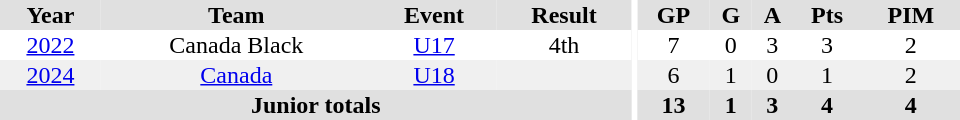<table border="0" cellpadding="1" cellspacing="0" ID="Table3" style="text-align:center; width:40em">
<tr bgcolor="#e0e0e0">
<th>Year</th>
<th>Team</th>
<th>Event</th>
<th>Result</th>
<th rowspan="99" bgcolor="#ffffff"></th>
<th>GP</th>
<th>G</th>
<th>A</th>
<th>Pts</th>
<th>PIM</th>
</tr>
<tr>
<td><a href='#'>2022</a></td>
<td>Canada Black</td>
<td><a href='#'>U17</a></td>
<td>4th</td>
<td>7</td>
<td>0</td>
<td>3</td>
<td>3</td>
<td>2</td>
</tr>
<tr bgcolor="f0f0f0">
<td><a href='#'>2024</a></td>
<td><a href='#'>Canada</a></td>
<td><a href='#'>U18</a></td>
<td></td>
<td>6</td>
<td>1</td>
<td>0</td>
<td>1</td>
<td>2</td>
</tr>
<tr bgcolor="#e0e0e0">
<th colspan="4">Junior totals</th>
<th>13</th>
<th>1</th>
<th>3</th>
<th>4</th>
<th>4</th>
</tr>
</table>
